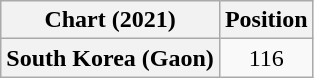<table class="wikitable plainrowheaders" style="text-align:center">
<tr>
<th>Chart (2021)</th>
<th>Position</th>
</tr>
<tr>
<th scope="row">South Korea (Gaon)</th>
<td>116</td>
</tr>
</table>
